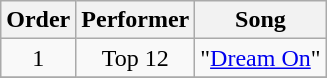<table class="wikitable" style="text-align:center">
<tr>
<th>Order</th>
<th>Performer</th>
<th>Song</th>
</tr>
<tr>
<td>1</td>
<td>Top 12</td>
<td>"<a href='#'>Dream On</a>"</td>
</tr>
<tr>
</tr>
</table>
